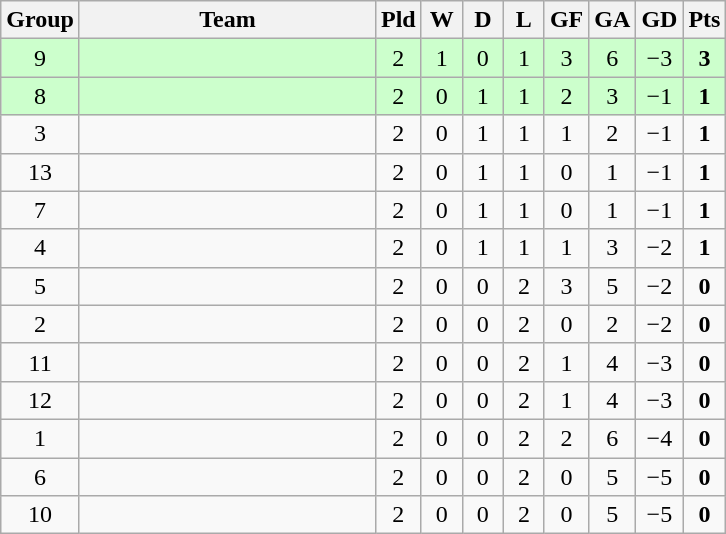<table class="wikitable" style="text-align:center;">
<tr>
<th>Group</th>
<th width=190>Team</th>
<th width=20>Pld</th>
<th width=20>W</th>
<th width=20>D</th>
<th width=20>L</th>
<th width=20>GF</th>
<th width=20>GA</th>
<th width=21>GD</th>
<th width=20>Pts</th>
</tr>
<tr bgcolor=#ccffcc>
<td>9</td>
<td align="left"></td>
<td>2</td>
<td>1</td>
<td>0</td>
<td>1</td>
<td>3</td>
<td>6</td>
<td>−3</td>
<td><strong>3</strong></td>
</tr>
<tr bgcolor=#ccffcc>
<td>8</td>
<td align="left"></td>
<td>2</td>
<td>0</td>
<td>1</td>
<td>1</td>
<td>2</td>
<td>3</td>
<td>−1</td>
<td><strong>1</strong></td>
</tr>
<tr>
<td>3</td>
<td align="left"></td>
<td>2</td>
<td>0</td>
<td>1</td>
<td>1</td>
<td>1</td>
<td>2</td>
<td>−1</td>
<td><strong>1</strong></td>
</tr>
<tr>
<td>13</td>
<td align="left"></td>
<td>2</td>
<td>0</td>
<td>1</td>
<td>1</td>
<td>0</td>
<td>1</td>
<td>−1</td>
<td><strong>1</strong></td>
</tr>
<tr>
<td>7</td>
<td align="left"></td>
<td>2</td>
<td>0</td>
<td>1</td>
<td>1</td>
<td>0</td>
<td>1</td>
<td>−1</td>
<td><strong>1</strong></td>
</tr>
<tr>
<td>4</td>
<td align="left"></td>
<td>2</td>
<td>0</td>
<td>1</td>
<td>1</td>
<td>1</td>
<td>3</td>
<td>−2</td>
<td><strong>1</strong></td>
</tr>
<tr>
<td>5</td>
<td align="left"></td>
<td>2</td>
<td>0</td>
<td>0</td>
<td>2</td>
<td>3</td>
<td>5</td>
<td>−2</td>
<td><strong>0</strong></td>
</tr>
<tr>
<td>2</td>
<td align="left"></td>
<td>2</td>
<td>0</td>
<td>0</td>
<td>2</td>
<td>0</td>
<td>2</td>
<td>−2</td>
<td><strong>0</strong></td>
</tr>
<tr>
<td>11</td>
<td align="left"></td>
<td>2</td>
<td>0</td>
<td>0</td>
<td>2</td>
<td>1</td>
<td>4</td>
<td>−3</td>
<td><strong>0</strong></td>
</tr>
<tr>
<td>12</td>
<td align="left"></td>
<td>2</td>
<td>0</td>
<td>0</td>
<td>2</td>
<td>1</td>
<td>4</td>
<td>−3</td>
<td><strong>0</strong></td>
</tr>
<tr>
<td>1</td>
<td align="left"></td>
<td>2</td>
<td>0</td>
<td>0</td>
<td>2</td>
<td>2</td>
<td>6</td>
<td>−4</td>
<td><strong>0</strong></td>
</tr>
<tr>
<td>6</td>
<td align="left"></td>
<td>2</td>
<td>0</td>
<td>0</td>
<td>2</td>
<td>0</td>
<td>5</td>
<td>−5</td>
<td><strong>0</strong></td>
</tr>
<tr>
<td>10</td>
<td align="left"></td>
<td>2</td>
<td>0</td>
<td>0</td>
<td>2</td>
<td>0</td>
<td>5</td>
<td>−5</td>
<td><strong>0</strong></td>
</tr>
</table>
